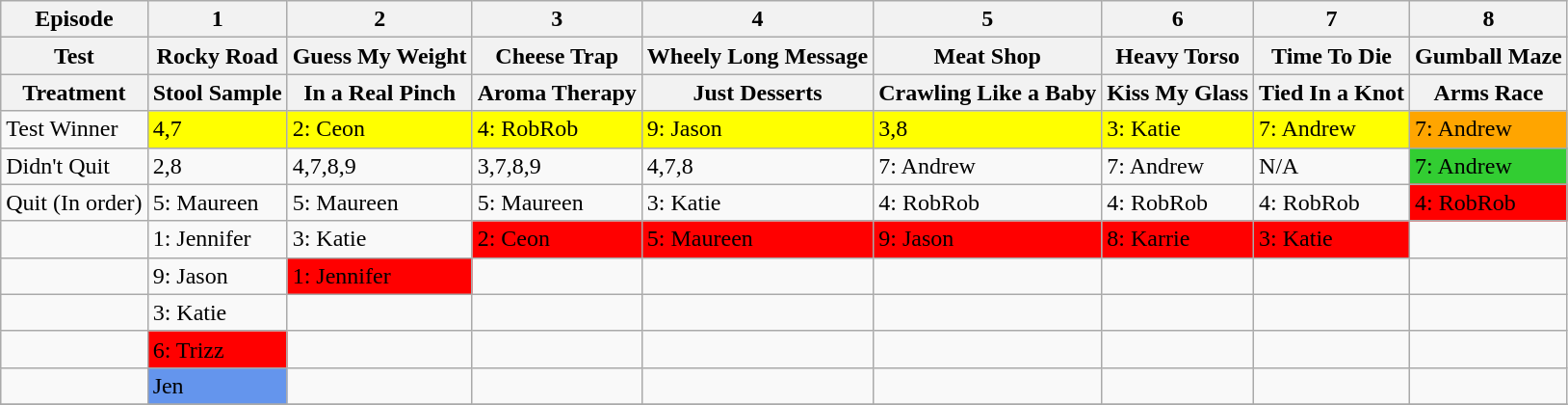<table class="wikitable">
<tr>
<th>Episode</th>
<th>1</th>
<th>2</th>
<th>3</th>
<th>4</th>
<th>5</th>
<th>6</th>
<th>7</th>
<th>8</th>
</tr>
<tr>
<th>Test</th>
<th>Rocky Road</th>
<th>Guess My Weight</th>
<th>Cheese Trap</th>
<th>Wheely Long Message</th>
<th>Meat Shop</th>
<th>Heavy Torso</th>
<th>Time To Die</th>
<th>Gumball Maze</th>
</tr>
<tr>
<th>Treatment</th>
<th>Stool Sample</th>
<th>In a Real Pinch</th>
<th>Aroma Therapy</th>
<th>Just Desserts</th>
<th>Crawling Like a Baby</th>
<th>Kiss My Glass</th>
<th>Tied In a Knot</th>
<th>Arms Race</th>
</tr>
<tr>
<td>Test Winner</td>
<td style="background-color:Yellow;">4,7</td>
<td bgcolor="yellow">2: Ceon</td>
<td bgcolor="yellow">4: RobRob</td>
<td bgcolor="yellow">9: Jason</td>
<td bgcolor="yellow">3,8</td>
<td bgcolor="yellow">3: Katie</td>
<td bgcolor="yellow">7: Andrew</td>
<td bgcolor="orange">7: Andrew</td>
</tr>
<tr>
<td>Didn't Quit</td>
<td>2,8</td>
<td>4,7,8,9</td>
<td>3,7,8,9</td>
<td>4,7,8</td>
<td>7: Andrew</td>
<td>7: Andrew</td>
<td>N/A</td>
<td bgcolor="limegreen">7: Andrew</td>
</tr>
<tr>
<td>Quit (In order)</td>
<td>5: Maureen</td>
<td>5: Maureen</td>
<td>5: Maureen</td>
<td>3: Katie</td>
<td>4: RobRob</td>
<td>4: RobRob</td>
<td>4: RobRob</td>
<td bgcolor="red">4: RobRob</td>
</tr>
<tr>
<td></td>
<td>1: Jennifer</td>
<td>3: Katie</td>
<td bgcolor="red">2: Ceon</td>
<td bgcolor="red">5: Maureen</td>
<td bgcolor="red">9: Jason</td>
<td bgcolor="red">8: Karrie</td>
<td bgcolor="red">3: Katie</td>
<td></td>
</tr>
<tr>
<td></td>
<td>9: Jason</td>
<td bgcolor="red">1: Jennifer</td>
<td></td>
<td></td>
<td></td>
<td></td>
<td></td>
<td></td>
</tr>
<tr>
<td></td>
<td>3: Katie</td>
<td></td>
<td></td>
<td></td>
<td></td>
<td></td>
<td></td>
<td></td>
</tr>
<tr>
<td></td>
<td style="background-color:red;">6: Trizz</td>
<td></td>
<td></td>
<td></td>
<td></td>
<td></td>
<td></td>
<td></td>
</tr>
<tr>
<td></td>
<td style="background-color:cornflowerblue;">Jen</td>
<td></td>
<td></td>
<td></td>
<td></td>
<td></td>
<td></td>
<td></td>
</tr>
<tr>
</tr>
</table>
